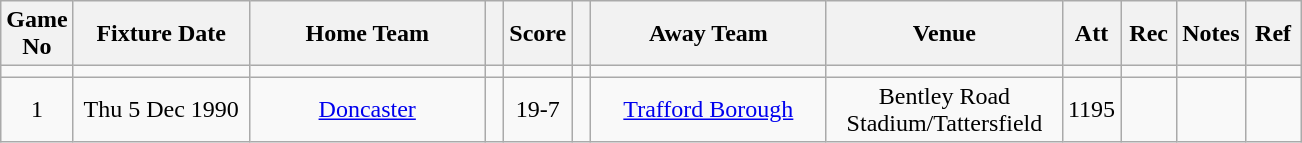<table class="wikitable" style="text-align:center;">
<tr>
<th width=10 abbr="No">Game No</th>
<th width=110 abbr="Date">Fixture Date</th>
<th width=150 abbr="Home Team">Home Team</th>
<th width=5 abbr="space"></th>
<th width=20 abbr="Score">Score</th>
<th width=5 abbr="space"></th>
<th width=150 abbr="Away Team">Away Team</th>
<th width=150 abbr="Venue">Venue</th>
<th width=30 abbr="Att">Att</th>
<th width=30 abbr="Rec">Rec</th>
<th width=20 abbr="Notes">Notes</th>
<th width=30 abbr="Ref">Ref</th>
</tr>
<tr>
<td></td>
<td></td>
<td></td>
<td></td>
<td></td>
<td></td>
<td></td>
<td></td>
<td></td>
<td></td>
<td></td>
<td></td>
</tr>
<tr>
<td>1</td>
<td>Thu 5 Dec 1990</td>
<td><a href='#'>Doncaster</a></td>
<td></td>
<td>19-7</td>
<td></td>
<td><a href='#'>Trafford Borough</a></td>
<td>Bentley Road Stadium/Tattersfield</td>
<td>1195</td>
<td></td>
<td></td>
<td></td>
</tr>
</table>
